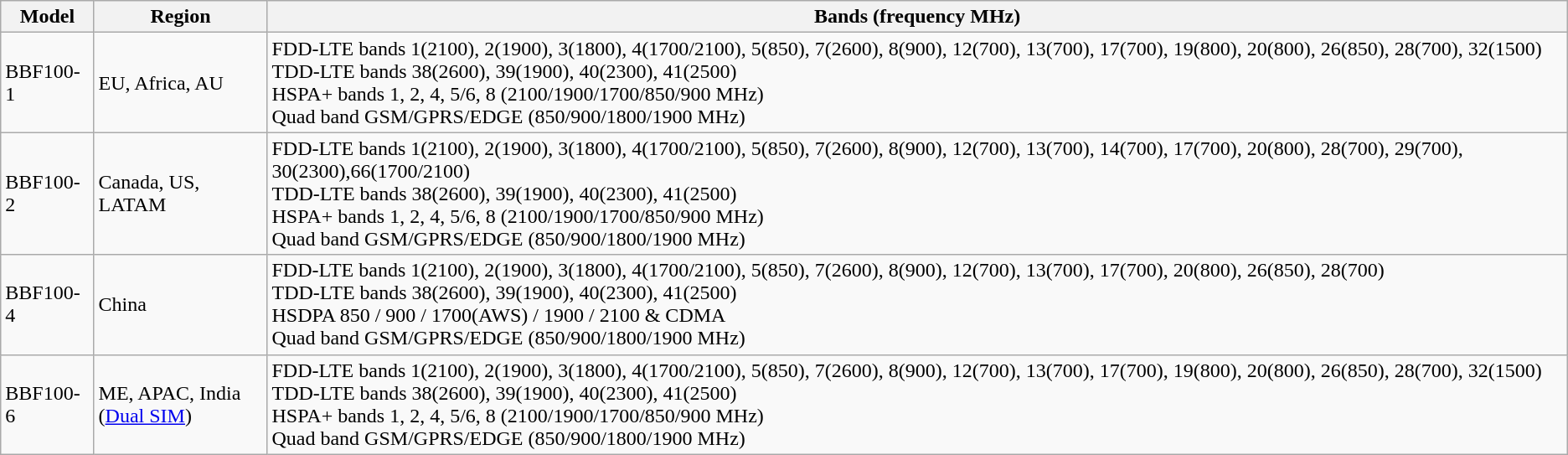<table class="wikitable">
<tr>
<th>Model</th>
<th>Region</th>
<th>Bands (frequency MHz)</th>
</tr>
<tr>
<td>BBF100-1</td>
<td>EU, Africa, AU</td>
<td>FDD-LTE bands 1(2100), 2(1900), 3(1800), 4(1700/2100), 5(850), 7(2600), 8(900), 12(700), 13(700), 17(700), 19(800), 20(800), 26(850), 28(700), 32(1500)<br>TDD-LTE bands 38(2600), 39(1900), 40(2300), 41(2500)<br>HSPA+ bands 1, 2, 4, 5/6, 8 (2100/1900/1700/850/900 MHz)<br>Quad band GSM/GPRS/EDGE (850/900/1800/1900 MHz)</td>
</tr>
<tr>
<td>BBF100-2</td>
<td>Canada, US, LATAM</td>
<td>FDD-LTE bands 1(2100), 2(1900), 3(1800), 4(1700/2100), 5(850), 7(2600), 8(900), 12(700), 13(700), 14(700), 17(700), 20(800), 28(700), 29(700), 30(2300),66(1700/2100)<br>TDD-LTE bands 38(2600), 39(1900), 40(2300), 41(2500)<br>HSPA+ bands 1, 2, 4, 5/6, 8 (2100/1900/1700/850/900 MHz)<br>Quad band GSM/GPRS/EDGE (850/900/1800/1900 MHz)</td>
</tr>
<tr>
<td>BBF100-4</td>
<td>China</td>
<td>FDD-LTE bands 1(2100), 2(1900), 3(1800), 4(1700/2100), 5(850), 7(2600), 8(900), 12(700), 13(700), 17(700), 20(800), 26(850), 28(700)<br>TDD-LTE bands 38(2600), 39(1900), 40(2300), 41(2500)<br>HSDPA 850 / 900 / 1700(AWS) / 1900 / 2100 & CDMA<br>Quad band GSM/GPRS/EDGE (850/900/1800/1900 MHz)</td>
</tr>
<tr>
<td>BBF100-6</td>
<td>ME, APAC, India<br>(<a href='#'>Dual SIM</a>)</td>
<td>FDD-LTE bands 1(2100), 2(1900), 3(1800), 4(1700/2100), 5(850), 7(2600), 8(900), 12(700), 13(700), 17(700), 19(800), 20(800), 26(850), 28(700), 32(1500)<br>TDD-LTE bands 38(2600), 39(1900), 40(2300), 41(2500)<br>HSPA+ bands 1, 2, 4, 5/6, 8 (2100/1900/1700/850/900 MHz)<br>Quad band GSM/GPRS/EDGE (850/900/1800/1900 MHz)</td>
</tr>
</table>
